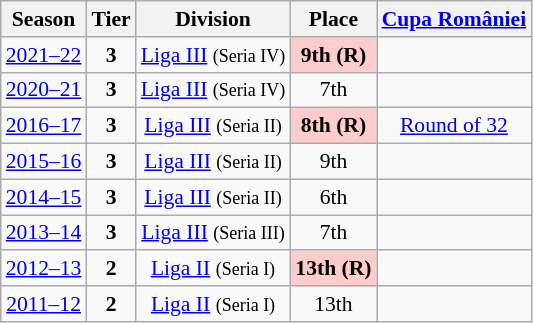<table class="wikitable" style="text-align:center; font-size:90%">
<tr>
<th>Season</th>
<th>Tier</th>
<th>Division</th>
<th>Place</th>
<th><a href='#'>Cupa României</a></th>
</tr>
<tr>
<td><a href='#'>2021–22</a></td>
<td><strong>3</strong></td>
<td><a href='#'>Liga III</a> <small>(Seria IV)</small></td>
<td align=center bgcolor=#FFCCCC><strong>9th (R)</strong></td>
<td></td>
</tr>
<tr>
<td><a href='#'>2020–21</a></td>
<td><strong>3</strong></td>
<td><a href='#'>Liga III</a> <small>(Seria IV)</small></td>
<td>7th</td>
<td></td>
</tr>
<tr>
<td><a href='#'>2016–17</a></td>
<td><strong>3</strong></td>
<td><a href='#'>Liga III</a> <small>(Seria II)</small></td>
<td align=center bgcolor=#FFCCCC><strong>8th (R)</strong></td>
<td><a href='#'>Round of 32</a></td>
</tr>
<tr>
<td><a href='#'>2015–16</a></td>
<td><strong>3</strong></td>
<td><a href='#'>Liga III</a> <small>(Seria II)</small></td>
<td>9th</td>
<td></td>
</tr>
<tr>
<td><a href='#'>2014–15</a></td>
<td><strong>3</strong></td>
<td><a href='#'>Liga III</a> <small>(Seria II)</small></td>
<td>6th</td>
<td></td>
</tr>
<tr>
<td><a href='#'>2013–14</a></td>
<td><strong>3</strong></td>
<td><a href='#'>Liga III</a> <small>(Seria III)</small></td>
<td>7th</td>
<td></td>
</tr>
<tr>
<td><a href='#'>2012–13</a></td>
<td><strong>2</strong></td>
<td><a href='#'>Liga II</a> <small>(Seria I)</small></td>
<td align=center bgcolor=#FFCCCC><strong>13th (R)</strong></td>
<td></td>
</tr>
<tr>
<td><a href='#'>2011–12</a></td>
<td><strong>2</strong></td>
<td><a href='#'>Liga II</a> <small>(Seria I)</small></td>
<td>13th</td>
<td></td>
</tr>
</table>
